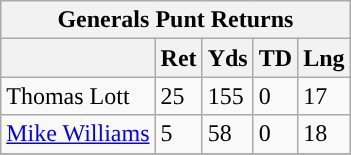<table class="wikitable">
<tr>
<th colspan="5">Generals Punt Returns</th>
</tr>
<tr>
<th></th>
<th>Ret</th>
<th>Yds</th>
<th>TD</th>
<th>Lng</th>
</tr>
<tr>
<td>Thomas Lott</td>
<td>25</td>
<td>155</td>
<td>0</td>
<td>17</td>
</tr>
<tr>
<td><a href='#'>Mike Williams</a></td>
<td>5</td>
<td>58</td>
<td>0</td>
<td>18</td>
</tr>
<tr>
</tr>
</table>
